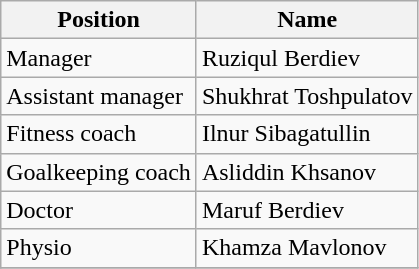<table class="wikitable">
<tr>
<th>Position</th>
<th>Name</th>
</tr>
<tr>
<td>Manager</td>
<td>Ruziqul Berdiev</td>
</tr>
<tr>
<td>Assistant manager</td>
<td>Shukhrat Toshpulatov</td>
</tr>
<tr>
<td>Fitness coach</td>
<td>Ilnur Sibagatullin</td>
</tr>
<tr>
<td>Goalkeeping coach</td>
<td>Asliddin Khsanov</td>
</tr>
<tr>
<td>Doctor</td>
<td>Maruf Berdiev</td>
</tr>
<tr>
<td>Physio</td>
<td>Khamza Mavlonov</td>
</tr>
<tr>
</tr>
</table>
